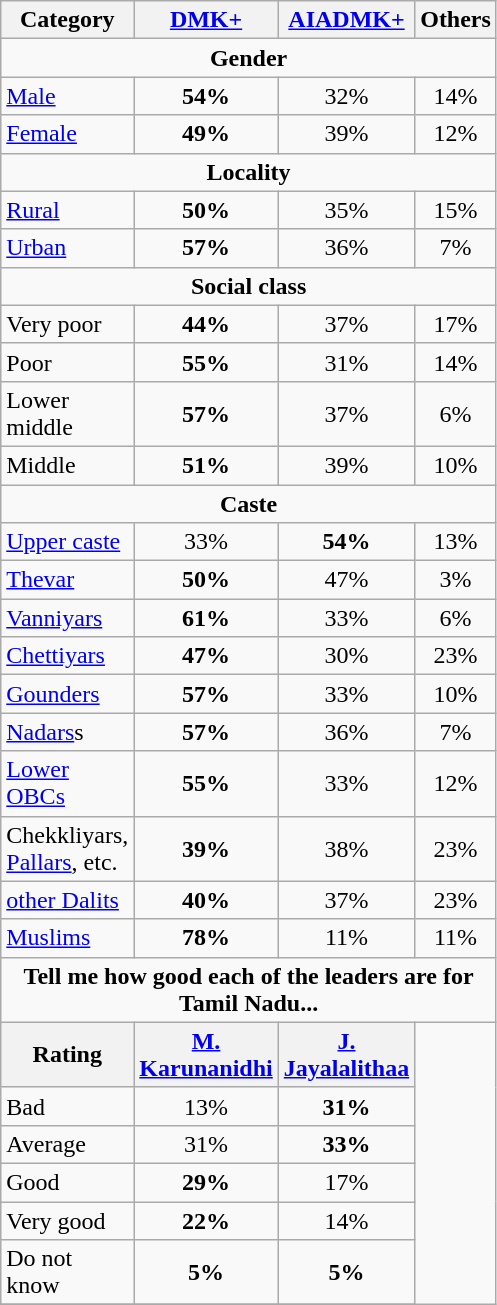<table class="wikitable" border="1" style = "float: left; width:300px">
<tr>
<th>Category</th>
<th><a href='#'>DMK+</a></th>
<th><a href='#'>AIADMK+</a></th>
<th>Others</th>
</tr>
<tr>
<td colspan = "4" align = "center"><strong>Gender</strong></td>
</tr>
<tr>
<td><a href='#'>Male</a></td>
<td align = "center"><strong>54%</strong></td>
<td align = "center">32%</td>
<td align = "center">14%</td>
</tr>
<tr>
<td><a href='#'>Female</a></td>
<td align = "center"><strong>49%</strong></td>
<td align = "center">39%</td>
<td align = "center">12%</td>
</tr>
<tr>
<td colspan = "4" align = "center"><strong>Locality</strong></td>
</tr>
<tr>
<td><a href='#'>Rural</a></td>
<td align = "center"><strong>50%</strong></td>
<td align = "center">35%</td>
<td align = "center">15%</td>
</tr>
<tr>
<td><a href='#'>Urban</a></td>
<td align = "center"><strong>57%</strong></td>
<td align = "center">36%</td>
<td align = "center">7%</td>
</tr>
<tr>
<td colspan = "4" align = "center"><strong>Social class</strong></td>
</tr>
<tr>
<td>Very poor</td>
<td align = "center"><strong>44%</strong></td>
<td align = "center">37%</td>
<td align = "center">17%</td>
</tr>
<tr>
<td>Poor</td>
<td align = "center"><strong>55%</strong></td>
<td align = "center">31%</td>
<td align = "center">14%</td>
</tr>
<tr>
<td>Lower middle</td>
<td align = "center"><strong>57%</strong></td>
<td align = "center">37%</td>
<td align = "center">6%</td>
</tr>
<tr>
<td>Middle</td>
<td align = "center"><strong>51%</strong></td>
<td align = "center">39%</td>
<td align = "center">10%</td>
</tr>
<tr>
<td colspan = "4" align = "center"><strong>Caste</strong></td>
</tr>
<tr>
<td><a href='#'>Upper caste</a></td>
<td align = "center">33%</td>
<td align = "center"><strong>54%</strong></td>
<td align = "center">13%</td>
</tr>
<tr>
<td><a href='#'>Thevar</a></td>
<td align = "center"><strong>50%</strong></td>
<td align = "center">47%</td>
<td align = "center">3%</td>
</tr>
<tr>
<td><a href='#'>Vanniyars</a></td>
<td align = "center"><strong>61%</strong></td>
<td align = "center">33%</td>
<td align = "center">6%</td>
</tr>
<tr>
<td><a href='#'>Chettiyars</a></td>
<td align = "center"><strong>47%</strong></td>
<td align = "center">30%</td>
<td align = "center">23%</td>
</tr>
<tr>
<td><a href='#'>Gounders</a></td>
<td align = "center"><strong>57%</strong></td>
<td align = "center">33%</td>
<td align = "center">10%</td>
</tr>
<tr>
<td><a href='#'>Nadars</a>s</td>
<td align = "center"><strong>57%</strong></td>
<td align = "center">36%</td>
<td align = "center">7%</td>
</tr>
<tr>
<td><a href='#'>Lower OBCs</a></td>
<td align = "center"><strong>55%</strong></td>
<td align = "center">33%</td>
<td align = "center">12%</td>
</tr>
<tr>
<td>Chekkliyars, <a href='#'>Pallars</a>, etc.</td>
<td align = "center"><strong>39%</strong></td>
<td align = "center">38%</td>
<td align = "center">23%</td>
</tr>
<tr>
<td><a href='#'>other Dalits</a></td>
<td align = "center"><strong>40%</strong></td>
<td align = "center">37%</td>
<td align = "center">23%</td>
</tr>
<tr>
<td><a href='#'>Muslims</a></td>
<td align = "center"><strong>78%</strong></td>
<td align = "center">11%</td>
<td align = "center">11%</td>
</tr>
<tr>
<td colspan = "4" align = "center"><strong>Tell me how good each of the leaders are for Tamil Nadu...</strong></td>
</tr>
<tr>
<th>Rating</th>
<th><a href='#'>M. Karunanidhi</a></th>
<th><a href='#'>J. Jayalalithaa</a></th>
</tr>
<tr>
<td>Bad</td>
<td align = "center">13%</td>
<td align = "center"><strong>31%</strong></td>
</tr>
<tr>
<td>Average</td>
<td align = "center">31%</td>
<td align = "center"><strong>33%</strong></td>
</tr>
<tr>
<td>Good</td>
<td align = "center"><strong>29%</strong></td>
<td align = "center">17%</td>
</tr>
<tr>
<td>Very good</td>
<td align = "center"><strong>22%</strong></td>
<td align = "center">14%</td>
</tr>
<tr>
<td>Do not know</td>
<td align = "center"><strong>5%</strong></td>
<td align = "center"><strong>5%</strong></td>
</tr>
<tr>
</tr>
</table>
